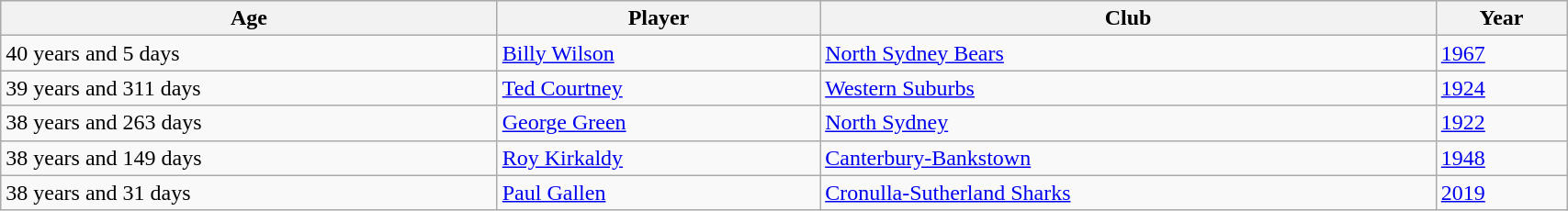<table class="wikitable" style="width:90%">
<tr style="background:#ede7eb;">
<th>Age</th>
<th>Player</th>
<th>Club</th>
<th>Year</th>
</tr>
<tr>
<td>40 years and 5 days</td>
<td><a href='#'>Billy Wilson</a></td>
<td><a href='#'>North Sydney Bears</a></td>
<td><a href='#'>1967</a></td>
</tr>
<tr>
<td>39 years and 311 days</td>
<td><a href='#'>Ted Courtney</a></td>
<td><a href='#'>Western Suburbs</a></td>
<td><a href='#'>1924</a></td>
</tr>
<tr>
<td>38 years and 263 days</td>
<td><a href='#'>George Green</a></td>
<td><a href='#'>North Sydney</a></td>
<td><a href='#'>1922</a></td>
</tr>
<tr>
<td>38 years and 149 days</td>
<td><a href='#'>Roy Kirkaldy</a></td>
<td><a href='#'>Canterbury-Bankstown</a></td>
<td><a href='#'>1948</a></td>
</tr>
<tr>
<td>38 years and 31 days</td>
<td><a href='#'>Paul Gallen</a></td>
<td><a href='#'>Cronulla-Sutherland Sharks</a></td>
<td><a href='#'>2019</a></td>
</tr>
</table>
